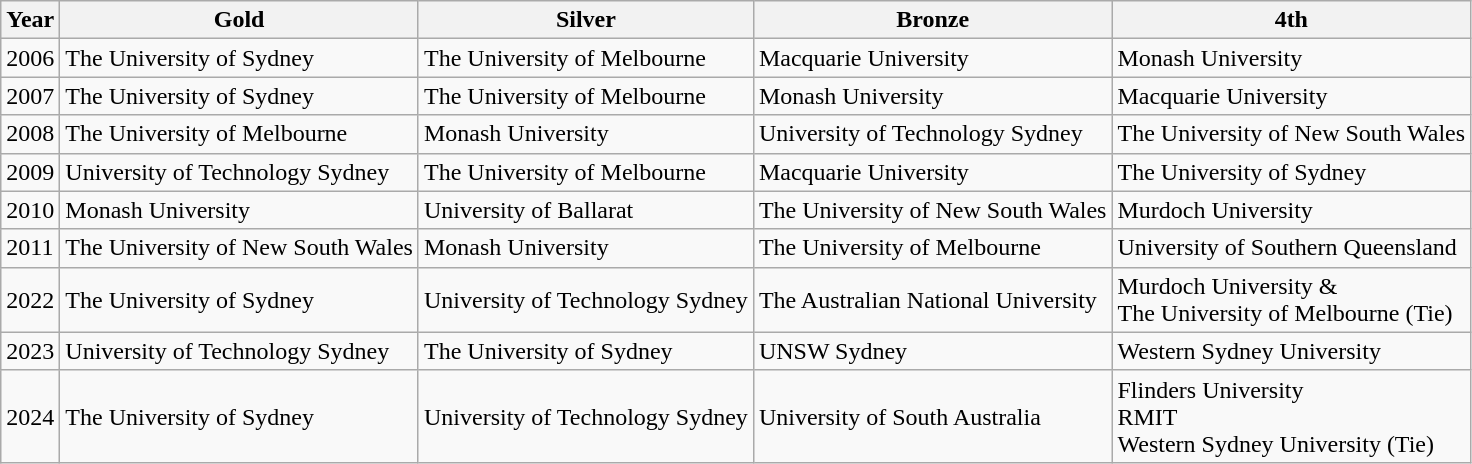<table class="wikitable">
<tr>
<th>Year</th>
<th>Gold</th>
<th>Silver</th>
<th>Bronze</th>
<th>4th</th>
</tr>
<tr>
<td>2006</td>
<td>The University of Sydney</td>
<td>The University of Melbourne</td>
<td>Macquarie University</td>
<td>Monash University</td>
</tr>
<tr>
<td>2007</td>
<td>The University of Sydney</td>
<td>The University of Melbourne</td>
<td>Monash University</td>
<td>Macquarie University</td>
</tr>
<tr>
<td>2008</td>
<td>The University of Melbourne</td>
<td>Monash University</td>
<td>University of Technology Sydney</td>
<td>The University of New South Wales</td>
</tr>
<tr>
<td>2009</td>
<td>University of Technology Sydney</td>
<td>The University of Melbourne</td>
<td>Macquarie University</td>
<td>The University of Sydney</td>
</tr>
<tr>
<td>2010</td>
<td>Monash University</td>
<td>University of Ballarat</td>
<td>The University of New South Wales</td>
<td>Murdoch University</td>
</tr>
<tr>
<td>2011</td>
<td>The University of New South Wales</td>
<td>Monash University</td>
<td>The University of Melbourne</td>
<td>University of Southern Queensland</td>
</tr>
<tr>
<td>2022</td>
<td>The University of Sydney</td>
<td>University of Technology Sydney</td>
<td>The Australian National University</td>
<td>Murdoch University &  <br>The University of Melbourne (Tie)</td>
</tr>
<tr>
<td>2023</td>
<td>University of Technology Sydney</td>
<td>The University of Sydney</td>
<td>UNSW Sydney</td>
<td>Western Sydney University</td>
</tr>
<tr>
<td>2024</td>
<td>The University of Sydney</td>
<td>University of Technology Sydney</td>
<td>University of South Australia</td>
<td>Flinders University<br>RMIT<br>Western Sydney University (Tie)</td>
</tr>
</table>
